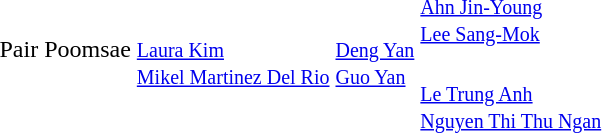<table>
<tr>
<td rowspan=2>Pair Poomsae</td>
<td rowspan=2><br><small><a href='#'>Laura Kim</a><br><a href='#'>Mikel Martinez Del Rio</a></small></td>
<td rowspan=2><br><small><a href='#'>Deng Yan</a><br><a href='#'>Guo Yan</a></small></td>
<td><br><small><a href='#'>Ahn Jin-Young</a><br><a href='#'>Lee Sang-Mok</a></small></td>
</tr>
<tr>
<td><br><small><a href='#'>Le Trung Anh</a><br><a href='#'>Nguyen Thi Thu Ngan</a></small></td>
</tr>
<tr>
</tr>
</table>
